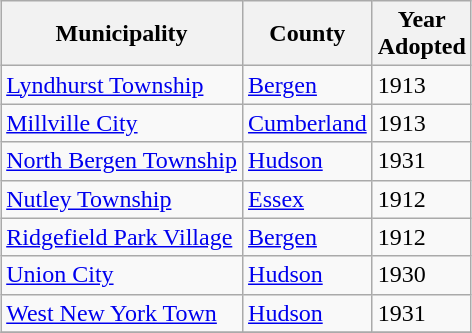<table class="wikitable" style="margin-left: auto; margin-right: auto;">
<tr>
<th scope="col">Municipality</th>
<th scope="col">County</th>
<th scope="col">Year<br>Adopted</th>
</tr>
<tr>
<td><a href='#'>Lyndhurst Township</a></td>
<td><a href='#'>Bergen</a></td>
<td>1913</td>
</tr>
<tr>
<td><a href='#'>Millville City</a></td>
<td><a href='#'>Cumberland</a></td>
<td>1913</td>
</tr>
<tr>
<td><a href='#'>North Bergen Township</a></td>
<td><a href='#'>Hudson</a></td>
<td>1931</td>
</tr>
<tr>
<td><a href='#'>Nutley Township</a></td>
<td><a href='#'>Essex</a></td>
<td>1912</td>
</tr>
<tr>
<td><a href='#'>Ridgefield Park Village</a></td>
<td><a href='#'>Bergen</a></td>
<td>1912</td>
</tr>
<tr>
<td><a href='#'>Union City</a></td>
<td><a href='#'>Hudson</a></td>
<td>1930</td>
</tr>
<tr>
<td><a href='#'>West New York Town</a></td>
<td><a href='#'>Hudson</a></td>
<td>1931</td>
</tr>
<tr>
</tr>
</table>
